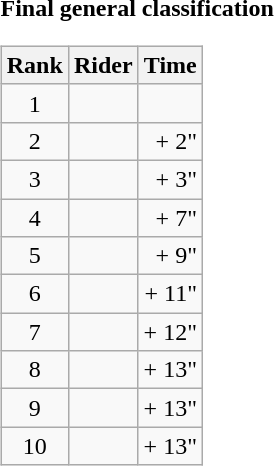<table>
<tr>
<td><strong>Final general classification</strong><br><table class="wikitable">
<tr>
<th scope="col">Rank</th>
<th scope="col">Rider</th>
<th scope="col">Time</th>
</tr>
<tr>
<td style="text-align:center;">1</td>
<td></td>
<td style="text-align:right;"></td>
</tr>
<tr>
<td style="text-align:center;">2</td>
<td></td>
<td style="text-align:right;">+ 2"</td>
</tr>
<tr>
<td style="text-align:center;">3</td>
<td></td>
<td style="text-align:right;">+ 3"</td>
</tr>
<tr>
<td style="text-align:center;">4</td>
<td></td>
<td style="text-align:right;">+ 7"</td>
</tr>
<tr>
<td style="text-align:center;">5</td>
<td></td>
<td style="text-align:right;">+ 9"</td>
</tr>
<tr>
<td style="text-align:center;">6</td>
<td></td>
<td style="text-align:right;">+ 11"</td>
</tr>
<tr>
<td style="text-align:center;">7</td>
<td></td>
<td style="text-align:right;">+ 12"</td>
</tr>
<tr>
<td style="text-align:center;">8</td>
<td></td>
<td style="text-align:right;">+ 13"</td>
</tr>
<tr>
<td style="text-align:center;">9</td>
<td></td>
<td style="text-align:right;">+ 13"</td>
</tr>
<tr>
<td style="text-align:center;">10</td>
<td></td>
<td style="text-align:right;">+ 13"</td>
</tr>
</table>
</td>
</tr>
</table>
